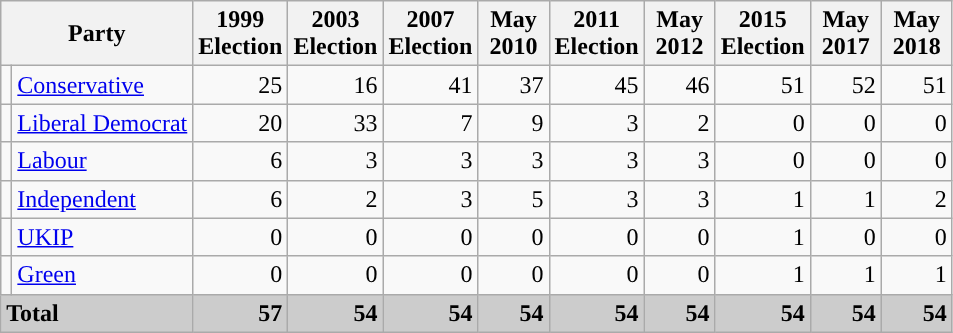<table class="wikitable">
<tr>
<th colspan="2">Party</th>
<th width="40px">1999 Election</th>
<th width="40px">2003 Election</th>
<th width="40px">2007 Election</th>
<th width="40px">May 2010</th>
<th width="40px">2011 Election</th>
<th width="40px">May 2012</th>
<th width="40px">2015 Election</th>
<th width="40px">May 2017</th>
<th width="40px">May 2018</th>
</tr>
<tr>
<td style="color:inherit;background:"></td>
<td><a href='#'>Conservative</a></td>
<td align="right">25</td>
<td align="right">16</td>
<td align="right">41</td>
<td align="right">37</td>
<td align="right">45</td>
<td align="right">46</td>
<td align="right">51</td>
<td align="right">52</td>
<td align="right">51</td>
</tr>
<tr>
<td style="color:inherit;background:"></td>
<td><a href='#'>Liberal Democrat</a></td>
<td align="right">20</td>
<td align="right">33</td>
<td align="right">7</td>
<td align="right">9</td>
<td align="right">3</td>
<td align="right">2</td>
<td align="right">0</td>
<td align="right">0</td>
<td align="right">0</td>
</tr>
<tr>
<td style="color:inherit;background:"></td>
<td><a href='#'>Labour</a></td>
<td align="right">6</td>
<td align="right">3</td>
<td align="right">3</td>
<td align="right">3</td>
<td align="right">3</td>
<td align="right">3</td>
<td align="right">0</td>
<td align="right">0</td>
<td align="right">0</td>
</tr>
<tr>
<td style="color:inherit;background:"></td>
<td><a href='#'>Independent</a></td>
<td align="right">6</td>
<td align="right">2</td>
<td align="right">3</td>
<td align="right">5</td>
<td align="right">3</td>
<td align="right">3</td>
<td align="right">1</td>
<td align="right">1</td>
<td align="right">2</td>
</tr>
<tr>
<td style="color:inherit;background:"></td>
<td><a href='#'>UKIP</a></td>
<td align="right">0</td>
<td align="right">0</td>
<td align="right">0</td>
<td align="right">0</td>
<td align="right">0</td>
<td align="right">0</td>
<td align="right">1</td>
<td align="right">0</td>
<td align="right">0</td>
</tr>
<tr>
<td style="color:inherit;background:"></td>
<td><a href='#'>Green</a></td>
<td align="right">0</td>
<td align="right">0</td>
<td align="right">0</td>
<td align="right">0</td>
<td align="right">0</td>
<td align="right">0</td>
<td align="right">1</td>
<td align="right">1</td>
<td align="right">1</td>
</tr>
<tr bgcolor="CCCCCC">
<td colspan="2"><strong>Total</strong></td>
<td align="right"><strong>57</strong></td>
<td align="right"><strong>54</strong></td>
<td align="right"><strong>54</strong></td>
<td align="right"><strong>54</strong></td>
<td align="right"><strong>54</strong></td>
<td align="right"><strong>54</strong></td>
<td align="right"><strong>54</strong></td>
<td align="right"><strong>54</strong></td>
<td align="right"><strong>54</strong></td>
</tr>
</table>
